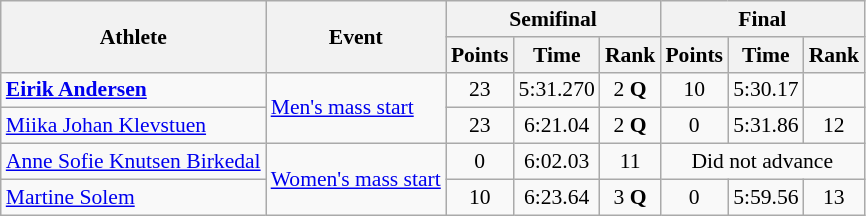<table class="wikitable" style="font-size:90%">
<tr>
<th rowspan=2>Athlete</th>
<th rowspan=2>Event</th>
<th colspan=3>Semifinal</th>
<th colspan=3>Final</th>
</tr>
<tr>
<th>Points</th>
<th>Time</th>
<th>Rank</th>
<th>Points</th>
<th>Time</th>
<th>Rank</th>
</tr>
<tr align=center>
<td align=left><strong><a href='#'>Eirik Andersen</a></strong></td>
<td align=left rowspan=2><a href='#'>Men's mass start</a></td>
<td>23</td>
<td>5:31.270</td>
<td>2 <strong>Q</strong></td>
<td>10</td>
<td>5:30.17</td>
<td></td>
</tr>
<tr align=center>
<td align=left><a href='#'>Miika Johan Klevstuen</a></td>
<td>23</td>
<td>6:21.04</td>
<td>2 <strong>Q</strong></td>
<td>0</td>
<td>5:31.86</td>
<td>12</td>
</tr>
<tr align=center>
<td align=left><a href='#'>Anne Sofie Knutsen Birkedal</a></td>
<td align=left rowspan=2><a href='#'>Women's mass start</a></td>
<td>0</td>
<td>6:02.03</td>
<td>11</td>
<td colspan=3>Did not advance</td>
</tr>
<tr align=center>
<td align=left><a href='#'>Martine Solem</a></td>
<td>10</td>
<td>6:23.64</td>
<td>3 <strong>Q</strong></td>
<td>0</td>
<td>5:59.56</td>
<td>13</td>
</tr>
</table>
